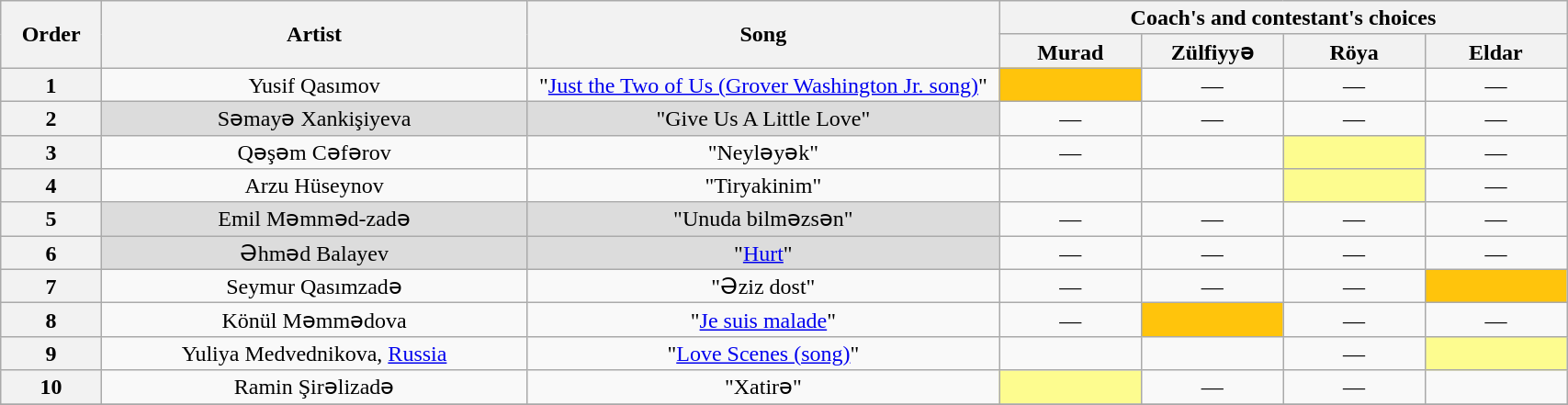<table class="wikitable" style="text-align:center; line-height:17px; width:90%;">
<tr>
<th scope="col" rowspan="2" style="width:04%;">Order</th>
<th scope="col" rowspan="2" style="width:18%;">Artist</th>
<th scope="col" rowspan="2" style="width:20%;">Song</th>
<th scope="col" colspan="4" style="width:27%;">Coach's and contestant's choices</th>
</tr>
<tr>
<th style="width:06%;">Murad</th>
<th style="width:06%;">Zülfiyyə</th>
<th style="width:06%;">Röya</th>
<th style="width:06%;">Eldar</th>
</tr>
<tr>
<th>1</th>
<td>Yusif Qasımov</td>
<td>"<a href='#'>Just the Two of Us (Grover Washington Jr. song)</a>"</td>
<td style="background:#FFC40C;"><strong></strong></td>
<td>—</td>
<td>—</td>
<td>—</td>
</tr>
<tr>
<th>2</th>
<td style="background:#DCDCDC;">Səmayə Xankişiyeva</td>
<td style="background:#DCDCDC;">"Give Us A Little Love"</td>
<td>—</td>
<td>—</td>
<td>—</td>
<td>—</td>
</tr>
<tr>
<th>3</th>
<td>Qəşəm Cəfərov</td>
<td>"Neyləyək"</td>
<td>—</td>
<td><strong></strong></td>
<td style="background:#fdfc8f;"><strong></strong></td>
<td>—</td>
</tr>
<tr>
<th>4</th>
<td>Arzu Hüseynov</td>
<td>"Tiryakinim"</td>
<td><strong></strong></td>
<td><strong></strong></td>
<td style="background:#fdfc8f;"><strong></strong></td>
<td>—</td>
</tr>
<tr>
<th>5</th>
<td style="background:#DCDCDC;">Emil Məmməd-zadə</td>
<td style="background:#DCDCDC;">"Unuda bilməzsən"</td>
<td>—</td>
<td>—</td>
<td>—</td>
<td>—</td>
</tr>
<tr>
<th>6</th>
<td style="background:#DCDCDC;">Əhməd Balayev</td>
<td style="background:#DCDCDC;">"<a href='#'>Hurt</a>"</td>
<td>—</td>
<td>—</td>
<td>—</td>
<td>—</td>
</tr>
<tr>
<th>7</th>
<td>Seymur Qasımzadə</td>
<td>"Əziz dost"</td>
<td>—</td>
<td>—</td>
<td>—</td>
<td style="background:#FFC40C;"><strong></strong></td>
</tr>
<tr>
<th>8</th>
<td>Könül Məmmədova</td>
<td>"<a href='#'>Je suis malade</a>"</td>
<td>—</td>
<td style="background:#FFC40C;"><strong></strong></td>
<td>—</td>
<td>—</td>
</tr>
<tr>
<th>9</th>
<td>Yuliya Medvednikova, <a href='#'>Russia</a></td>
<td>"<a href='#'>Love Scenes (song)</a>"</td>
<td><strong></strong></td>
<td><strong></strong></td>
<td>—</td>
<td style="background:#fdfc8f;"><strong></strong></td>
</tr>
<tr>
<th>10</th>
<td>Ramin Şirəlizadə</td>
<td>"Xatirə"</td>
<td style="background:#fdfc8f;"><strong></strong></td>
<td>—</td>
<td>—</td>
<td><strong></strong></td>
</tr>
<tr>
</tr>
</table>
